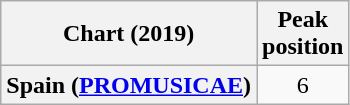<table class="wikitable plainrowheaders" style="text-align:center">
<tr>
<th scope="col">Chart (2019)</th>
<th scope="col">Peak<br>position</th>
</tr>
<tr>
<th scope="row">Spain (<a href='#'>PROMUSICAE</a>)</th>
<td>6</td>
</tr>
</table>
